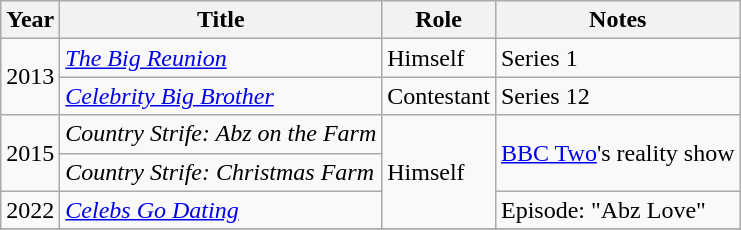<table class="wikitable">
<tr>
<th>Year</th>
<th>Title</th>
<th>Role</th>
<th>Notes</th>
</tr>
<tr>
<td rowspan=2>2013</td>
<td><em><a href='#'>The Big Reunion</a></em></td>
<td>Himself</td>
<td>Series 1</td>
</tr>
<tr>
<td><em><a href='#'>Celebrity Big Brother</a></em></td>
<td>Contestant</td>
<td>Series 12</td>
</tr>
<tr>
<td rowspan=2>2015</td>
<td><em>Country Strife: Abz on the Farm</em></td>
<td rowspan=3>Himself</td>
<td rowspan=2><a href='#'>BBC Two</a>'s reality show</td>
</tr>
<tr>
<td><em>Country Strife: Christmas Farm</em></td>
</tr>
<tr>
<td>2022</td>
<td><em><a href='#'>Celebs Go Dating</a></em></td>
<td>Episode: "Abz Love"</td>
</tr>
<tr>
</tr>
</table>
